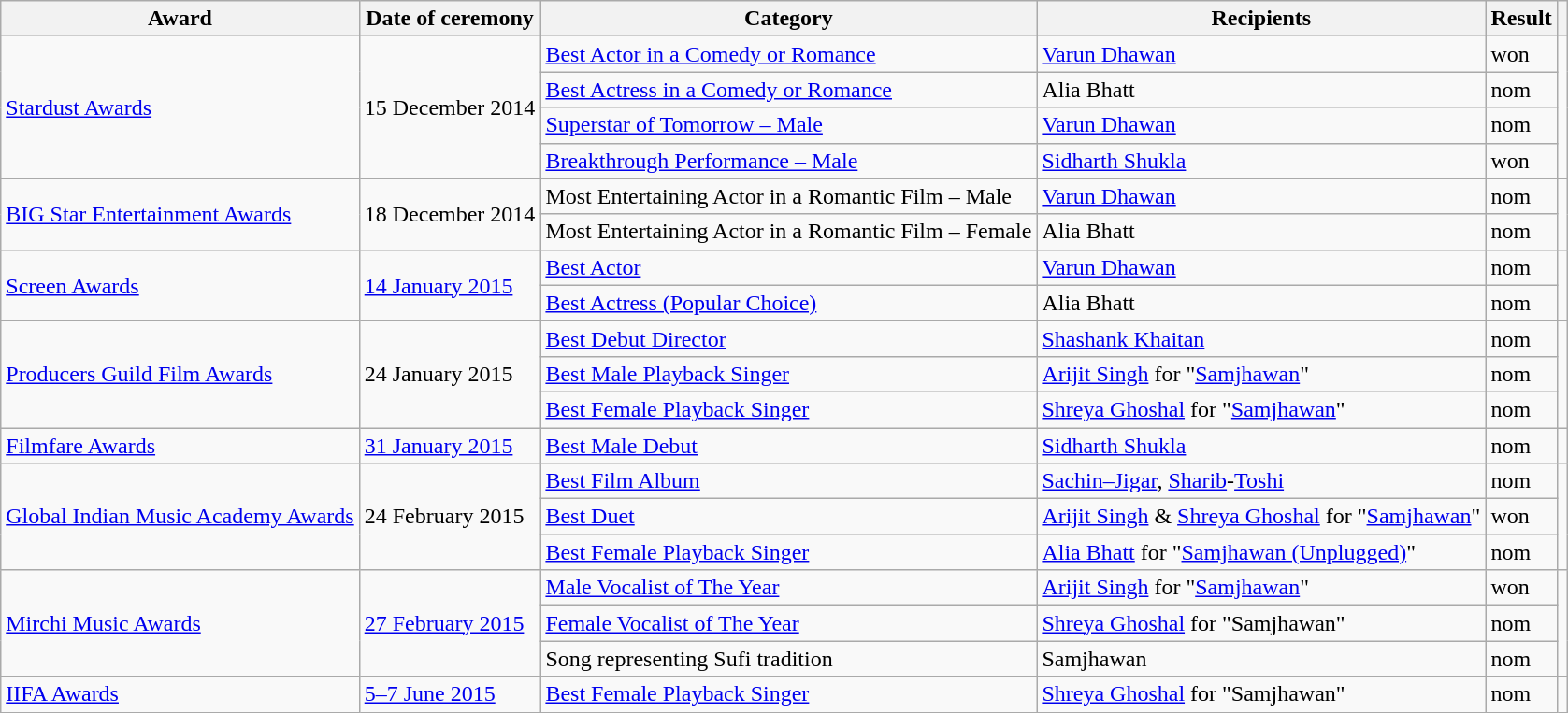<table class="wikitable plainrowheaders sortable">
<tr>
<th scope="col">Award</th>
<th scope="col">Date of ceremony</th>
<th scope="col">Category</th>
<th scope="col">Recipients</th>
<th scope="col">Result</th>
<th scope="col" class="unsortable"></th>
</tr>
<tr>
<td rowspan="4"><a href='#'>Stardust Awards</a></td>
<td rowspan="4">15 December 2014</td>
<td><a href='#'>Best Actor in a Comedy or Romance</a></td>
<td><a href='#'>Varun Dhawan</a></td>
<td>won</td>
<td rowspan="4"></td>
</tr>
<tr>
<td><a href='#'>Best Actress in a Comedy or Romance</a></td>
<td>Alia Bhatt</td>
<td>nom</td>
</tr>
<tr>
<td><a href='#'>Superstar of Tomorrow – Male</a></td>
<td><a href='#'>Varun Dhawan</a></td>
<td>nom</td>
</tr>
<tr>
<td><a href='#'>Breakthrough Performance – Male</a></td>
<td><a href='#'>Sidharth Shukla</a></td>
<td>won</td>
</tr>
<tr>
<td rowspan="2"><a href='#'>BIG Star Entertainment Awards</a></td>
<td rowspan="2">18 December 2014</td>
<td>Most Entertaining Actor in a Romantic Film – Male</td>
<td><a href='#'>Varun Dhawan</a></td>
<td>nom</td>
<td rowspan="2"></td>
</tr>
<tr>
<td>Most Entertaining Actor in a Romantic Film – Female</td>
<td>Alia Bhatt</td>
<td>nom</td>
</tr>
<tr>
<td rowspan="2"><a href='#'>Screen Awards</a></td>
<td rowspan="2"><a href='#'>14 January 2015</a></td>
<td><a href='#'>Best Actor</a></td>
<td><a href='#'>Varun Dhawan</a></td>
<td>nom</td>
<td rowspan="2"></td>
</tr>
<tr>
<td><a href='#'>Best Actress (Popular Choice)</a></td>
<td>Alia Bhatt</td>
<td>nom</td>
</tr>
<tr>
<td rowspan="3"><a href='#'>Producers Guild Film Awards</a></td>
<td rowspan="3">24 January 2015</td>
<td><a href='#'>Best Debut Director</a></td>
<td><a href='#'>Shashank Khaitan</a></td>
<td>nom</td>
<td rowspan="3"></td>
</tr>
<tr>
<td><a href='#'>Best Male Playback Singer</a></td>
<td><a href='#'>Arijit Singh</a> for "<a href='#'>Samjhawan</a>"</td>
<td>nom</td>
</tr>
<tr>
<td><a href='#'>Best Female Playback Singer</a></td>
<td><a href='#'>Shreya Ghoshal</a> for "<a href='#'>Samjhawan</a>"</td>
<td>nom</td>
</tr>
<tr>
<td><a href='#'>Filmfare Awards</a></td>
<td><a href='#'>31 January 2015</a></td>
<td><a href='#'>Best Male Debut</a></td>
<td><a href='#'>Sidharth Shukla</a></td>
<td>nom</td>
<td></td>
</tr>
<tr>
<td rowspan="3" scope="row"><a href='#'>Global Indian Music Academy Awards</a></td>
<td rowspan="3">24 February 2015</td>
<td><a href='#'>Best Film Album</a></td>
<td><a href='#'>Sachin–Jigar</a>, <a href='#'>Sharib</a>-<a href='#'>Toshi</a></td>
<td>nom</td>
<td rowspan="3"></td>
</tr>
<tr>
<td><a href='#'>Best Duet</a></td>
<td><a href='#'>Arijit Singh</a> & <a href='#'>Shreya Ghoshal</a> for "<a href='#'>Samjhawan</a>"</td>
<td>won</td>
</tr>
<tr>
<td><a href='#'>Best Female Playback Singer</a></td>
<td><a href='#'>Alia Bhatt</a> for "<a href='#'>Samjhawan (Unplugged)</a>"</td>
<td>nom</td>
</tr>
<tr>
<td rowspan="3"><a href='#'>Mirchi Music Awards</a></td>
<td rowspan="3"><a href='#'>27 February 2015</a></td>
<td><a href='#'>Male Vocalist of The Year</a></td>
<td><a href='#'>Arijit Singh</a> for "<a href='#'>Samjhawan</a>"</td>
<td>won</td>
<td rowspan="3"></td>
</tr>
<tr>
<td><a href='#'>Female Vocalist of The Year</a></td>
<td><a href='#'>Shreya Ghoshal</a> for "Samjhawan"</td>
<td>nom</td>
</tr>
<tr>
<td>Song representing Sufi tradition</td>
<td>Samjhawan</td>
<td>nom</td>
</tr>
<tr>
<td><a href='#'>IIFA Awards</a></td>
<td><a href='#'>5–7 June 2015</a></td>
<td><a href='#'>Best Female Playback Singer</a></td>
<td><a href='#'>Shreya Ghoshal</a> for "Samjhawan"</td>
<td>nom</td>
<td></td>
</tr>
</table>
